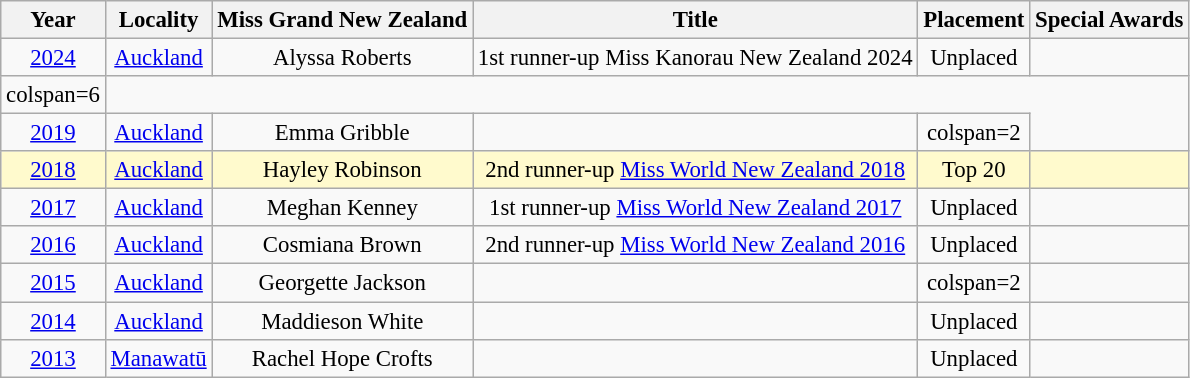<table class="wikitable" style="font-size: 95%; text-align:center">
<tr>
<th>Year</th>
<th>Locality</th>
<th>Miss Grand New Zealand</th>
<th>Title</th>
<th>Placement</th>
<th>Special Awards</th>
</tr>
<tr>
<td><a href='#'>2024</a></td>
<td><a href='#'>Auckland</a></td>
<td>Alyssa Roberts</td>
<td>1st runner-up Miss Kanorau New Zealand 2024</td>
<td>Unplaced</td>
<td></td>
</tr>
<tr>
<td>colspan=6 </td>
</tr>
<tr>
<td><a href='#'>2019</a></td>
<td><a href='#'>Auckland</a></td>
<td>Emma  Gribble</td>
<td></td>
<td>colspan=2 </td>
</tr>
<tr bgcolor=#FFFACD>
<td><a href='#'>2018</a></td>
<td><a href='#'>Auckland</a></td>
<td>Hayley Robinson</td>
<td>2nd runner-up <a href='#'>Miss World New Zealand 2018</a></td>
<td>Top 20</td>
<td></td>
</tr>
<tr>
<td><a href='#'>2017</a></td>
<td><a href='#'>Auckland</a></td>
<td>Meghan Kenney</td>
<td>1st runner-up <a href='#'>Miss World New Zealand 2017</a></td>
<td>Unplaced</td>
<td></td>
</tr>
<tr>
<td><a href='#'>2016</a></td>
<td><a href='#'>Auckland</a></td>
<td>Cosmiana Brown</td>
<td>2nd runner-up <a href='#'>Miss World New Zealand 2016</a></td>
<td>Unplaced</td>
<td></td>
</tr>
<tr>
<td><a href='#'>2015</a></td>
<td><a href='#'>Auckland</a></td>
<td>Georgette Jackson</td>
<td></td>
<td>colspan=2 </td>
</tr>
<tr>
<td><a href='#'>2014</a></td>
<td><a href='#'>Auckland</a></td>
<td>Maddieson White</td>
<td></td>
<td>Unplaced</td>
<td></td>
</tr>
<tr>
<td><a href='#'>2013</a></td>
<td><a href='#'>Manawatū</a></td>
<td>Rachel Hope Crofts</td>
<td></td>
<td>Unplaced</td>
<td></td>
</tr>
</table>
